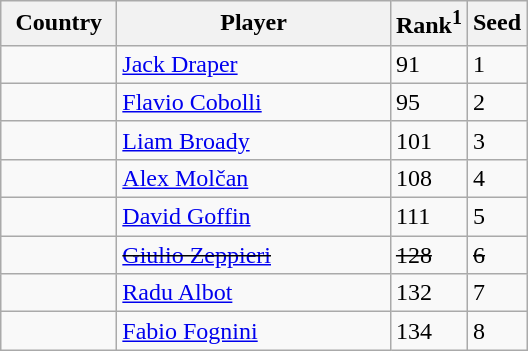<table class="sortable wikitable">
<tr>
<th width="70">Country</th>
<th width="175">Player</th>
<th>Rank<sup>1</sup></th>
<th>Seed</th>
</tr>
<tr>
<td></td>
<td><a href='#'>Jack Draper</a></td>
<td>91</td>
<td>1</td>
</tr>
<tr>
<td></td>
<td><a href='#'>Flavio Cobolli</a></td>
<td>95</td>
<td>2</td>
</tr>
<tr>
<td></td>
<td><a href='#'>Liam Broady</a></td>
<td>101</td>
<td>3</td>
</tr>
<tr>
<td></td>
<td><a href='#'>Alex Molčan</a></td>
<td>108</td>
<td>4</td>
</tr>
<tr>
<td></td>
<td><a href='#'>David Goffin</a></td>
<td>111</td>
<td>5</td>
</tr>
<tr>
<td><s></s></td>
<td><s><a href='#'>Giulio Zeppieri</a></s></td>
<td><s>128</s></td>
<td><s>6</s></td>
</tr>
<tr>
<td></td>
<td><a href='#'>Radu Albot</a></td>
<td>132</td>
<td>7</td>
</tr>
<tr>
<td></td>
<td><a href='#'>Fabio Fognini</a></td>
<td>134</td>
<td>8</td>
</tr>
</table>
